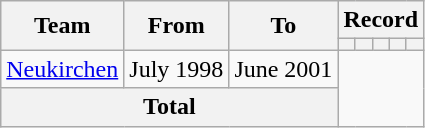<table class="wikitable" style="text-align:centre">
<tr>
<th rowspan="2">Team</th>
<th rowspan="2">From</th>
<th rowspan="2">To</th>
<th colspan="9">Record</th>
</tr>
<tr>
<th></th>
<th></th>
<th></th>
<th></th>
<th></th>
</tr>
<tr>
<td align="left"><a href='#'>Neukirchen</a></td>
<td align="left">July 1998</td>
<td align="left">June 2001<br></td>
</tr>
<tr>
<th colspan="3">Total<br></th>
</tr>
</table>
